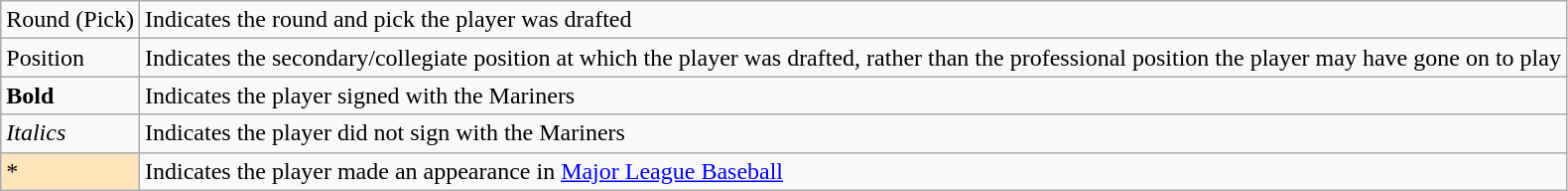<table class="wikitable" border="1">
<tr>
<td>Round (Pick)</td>
<td>Indicates the round and pick the player was drafted</td>
</tr>
<tr>
<td>Position</td>
<td>Indicates the secondary/collegiate position at which the player was drafted, rather than the professional position the player may have gone on to play</td>
</tr>
<tr>
<td><strong>Bold</strong></td>
<td>Indicates the player signed with the Mariners</td>
</tr>
<tr>
<td><em>Italics</em></td>
<td>Indicates the player did not sign with the Mariners</td>
</tr>
<tr>
<td style="background-color: #FFE6BD">*</td>
<td>Indicates the player made an appearance in <a href='#'>Major League Baseball</a></td>
</tr>
</table>
